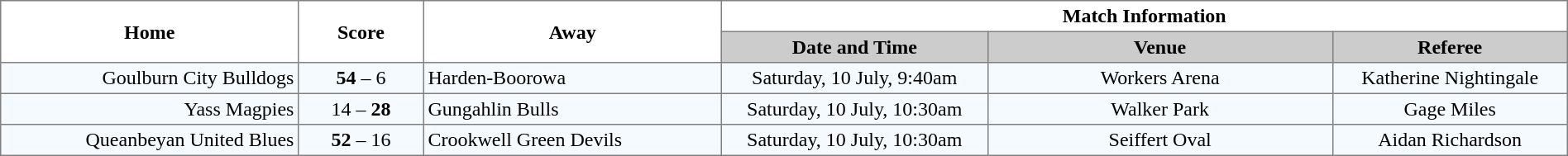<table border="1" cellpadding="3" cellspacing="0" width="100%" style="border-collapse:collapse;  text-align:center;">
<tr>
<th rowspan="2" width="19%">Home</th>
<th rowspan="2" width="8%">Score</th>
<th rowspan="2" width="19%">Away</th>
<th colspan="3">Match Information</th>
</tr>
<tr bgcolor="#CCCCCC">
<th width="17%">Date and Time</th>
<th width="22%">Venue</th>
<th width="50%">Referee</th>
</tr>
<tr style="text-align:center; background:#f5faff;">
<td align="right">Goulburn City Bulldogs </td>
<td><strong>54</strong> – 6</td>
<td align="left"> Harden-Boorowa</td>
<td>Saturday, 10 July, 9:40am</td>
<td>Workers Arena</td>
<td>Katherine Nightingale</td>
</tr>
<tr style="text-align:center; background:#f5faff;">
<td align="right">Yass Magpies </td>
<td>14 – <strong>28</strong></td>
<td align="left"> Gungahlin Bulls</td>
<td>Saturday, 10 July, 10:30am</td>
<td>Walker Park</td>
<td>Gage Miles</td>
</tr>
<tr style="text-align:center; background:#f5faff;">
<td align="right">Queanbeyan United Blues </td>
<td><strong>52</strong> – 16</td>
<td align="left"> Crookwell Green Devils</td>
<td>Saturday, 10 July, 10:30am</td>
<td>Seiffert Oval</td>
<td>Aidan Richardson</td>
</tr>
</table>
